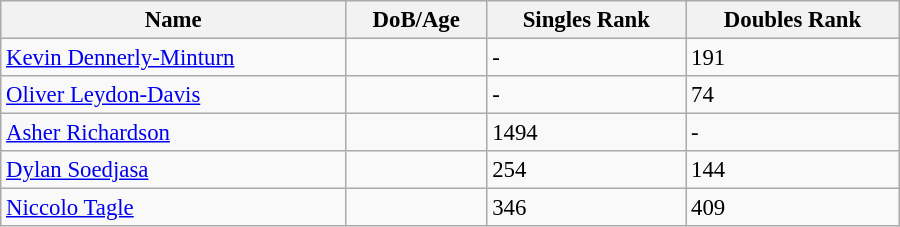<table class="wikitable"  style="width:600px; font-size:95%;">
<tr>
<th align="left">Name</th>
<th align="left">DoB/Age</th>
<th align="left">Singles Rank</th>
<th align="left">Doubles Rank</th>
</tr>
<tr>
<td><a href='#'>Kevin Dennerly-Minturn</a></td>
<td></td>
<td>-</td>
<td>191</td>
</tr>
<tr>
<td><a href='#'>Oliver Leydon-Davis</a></td>
<td></td>
<td>-</td>
<td>74</td>
</tr>
<tr>
<td><a href='#'>Asher Richardson</a></td>
<td></td>
<td>1494</td>
<td>-</td>
</tr>
<tr>
<td><a href='#'>Dylan Soedjasa</a></td>
<td></td>
<td>254</td>
<td>144</td>
</tr>
<tr>
<td><a href='#'>Niccolo Tagle</a></td>
<td></td>
<td>346</td>
<td>409</td>
</tr>
</table>
